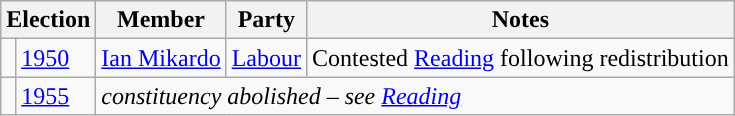<table class="wikitable">
<tr>
<th colspan="2">Election</th>
<th>Member</th>
<th>Party</th>
<th>Notes</th>
</tr>
<tr>
<td style="color:inherit;background-color: "></td>
<td><a href='#'>1950</a></td>
<td><a href='#'>Ian Mikardo</a></td>
<td><a href='#'>Labour</a></td>
<td>Contested <a href='#'>Reading</a> following redistribution</td>
</tr>
<tr>
<td></td>
<td><a href='#'>1955</a></td>
<td colspan="3"><em>constituency abolished – see <a href='#'>Reading</a></em></td>
</tr>
</table>
